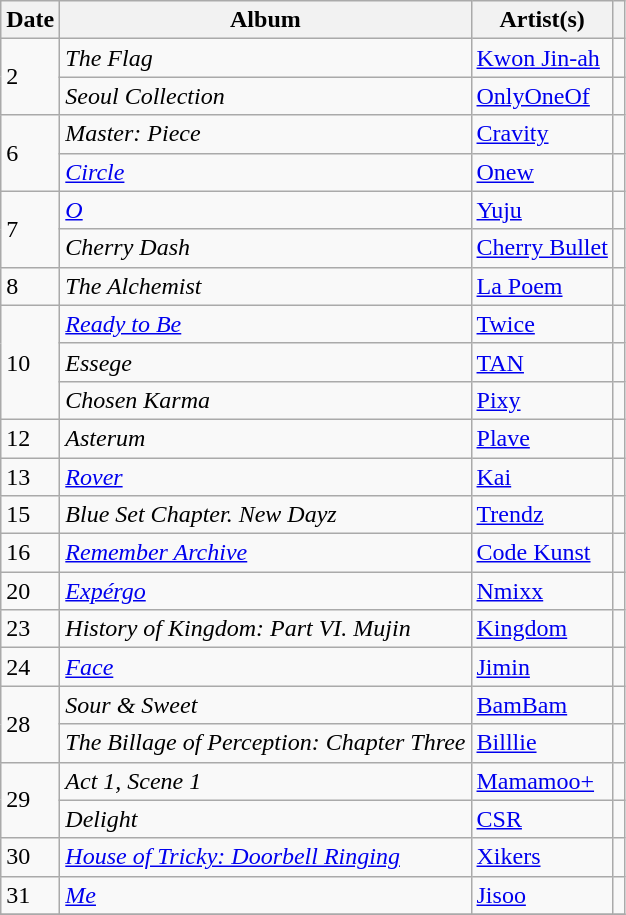<table class="wikitable">
<tr>
<th>Date</th>
<th>Album</th>
<th>Artist(s)</th>
<th></th>
</tr>
<tr>
<td rowspan="2">2</td>
<td><em>The Flag</em></td>
<td><a href='#'>Kwon Jin-ah</a></td>
<td></td>
</tr>
<tr>
<td><em>Seoul Collection</em></td>
<td><a href='#'>OnlyOneOf</a></td>
<td></td>
</tr>
<tr>
<td rowspan="2">6</td>
<td><em>Master: Piece</em></td>
<td><a href='#'>Cravity</a></td>
<td></td>
</tr>
<tr>
<td><em><a href='#'>Circle</a></em></td>
<td><a href='#'>Onew</a></td>
<td></td>
</tr>
<tr>
<td rowspan="2">7</td>
<td><em><a href='#'>O</a></em></td>
<td><a href='#'>Yuju</a></td>
<td></td>
</tr>
<tr>
<td><em>Cherry Dash</em></td>
<td><a href='#'>Cherry Bullet</a></td>
<td></td>
</tr>
<tr>
<td>8</td>
<td><em>The Alchemist</em></td>
<td><a href='#'>La Poem</a></td>
<td></td>
</tr>
<tr>
<td rowspan="3">10</td>
<td><em><a href='#'>Ready to Be</a></em></td>
<td><a href='#'>Twice</a></td>
<td></td>
</tr>
<tr>
<td><em>Essege</em></td>
<td><a href='#'>TAN</a></td>
<td></td>
</tr>
<tr>
<td><em>Chosen Karma</em></td>
<td><a href='#'>Pixy</a></td>
<td></td>
</tr>
<tr>
<td>12</td>
<td><em>Asterum</em></td>
<td><a href='#'>Plave</a></td>
<td></td>
</tr>
<tr>
<td>13</td>
<td><em><a href='#'>Rover</a></em></td>
<td><a href='#'>Kai</a></td>
<td></td>
</tr>
<tr>
<td>15</td>
<td><em>Blue Set Chapter. New Dayz</em></td>
<td><a href='#'>Trendz</a></td>
<td></td>
</tr>
<tr>
<td>16</td>
<td><em><a href='#'>Remember Archive</a></em></td>
<td><a href='#'>Code Kunst</a></td>
<td></td>
</tr>
<tr>
<td>20</td>
<td><em><a href='#'>Expérgo</a></em></td>
<td><a href='#'>Nmixx</a></td>
<td></td>
</tr>
<tr>
<td>23</td>
<td><em>History of Kingdom: Part VI. Mujin</em></td>
<td><a href='#'>Kingdom</a></td>
<td></td>
</tr>
<tr>
<td>24</td>
<td><em><a href='#'>Face</a></em></td>
<td><a href='#'>Jimin</a></td>
<td></td>
</tr>
<tr>
<td rowspan="2">28</td>
<td><em>Sour & Sweet</em></td>
<td><a href='#'>BamBam</a></td>
<td></td>
</tr>
<tr>
<td><em>The Billage of Perception: Chapter Three</em></td>
<td><a href='#'>Billlie</a></td>
<td></td>
</tr>
<tr>
<td rowspan="2">29</td>
<td><em>Act 1, Scene 1</em></td>
<td><a href='#'>Mamamoo+</a></td>
<td></td>
</tr>
<tr>
<td><em>Delight</em></td>
<td><a href='#'>CSR</a></td>
<td></td>
</tr>
<tr>
<td>30</td>
<td><em><a href='#'>House of Tricky: Doorbell Ringing</a></em></td>
<td><a href='#'>Xikers</a></td>
<td></td>
</tr>
<tr>
<td>31</td>
<td><em><a href='#'>Me</a></em></td>
<td><a href='#'>Jisoo</a></td>
<td></td>
</tr>
<tr>
</tr>
</table>
